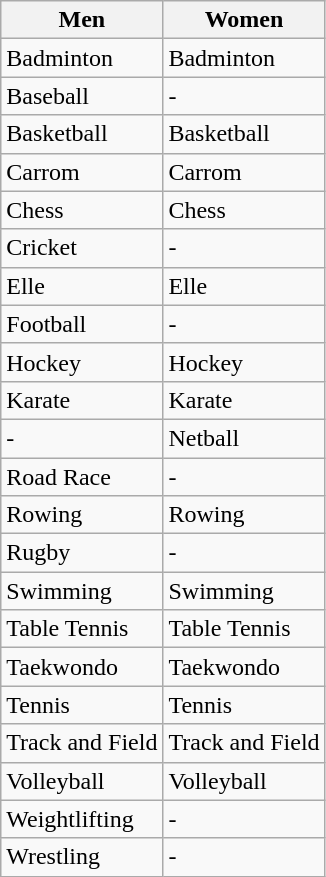<table class="wikitable">
<tr>
<th>Men</th>
<th>Women</th>
</tr>
<tr>
<td>Badminton</td>
<td>Badminton</td>
</tr>
<tr>
<td>Baseball</td>
<td>-</td>
</tr>
<tr>
<td>Basketball</td>
<td>Basketball</td>
</tr>
<tr>
<td>Carrom</td>
<td>Carrom</td>
</tr>
<tr>
<td>Chess</td>
<td>Chess</td>
</tr>
<tr>
<td>Cricket</td>
<td>-</td>
</tr>
<tr>
<td>Elle</td>
<td>Elle</td>
</tr>
<tr>
<td>Football</td>
<td>-</td>
</tr>
<tr>
<td>Hockey</td>
<td>Hockey</td>
</tr>
<tr>
<td>Karate</td>
<td>Karate</td>
</tr>
<tr>
<td>-</td>
<td>Netball</td>
</tr>
<tr>
<td>Road Race</td>
<td>-</td>
</tr>
<tr>
<td>Rowing</td>
<td>Rowing</td>
</tr>
<tr>
<td>Rugby</td>
<td>-</td>
</tr>
<tr>
<td>Swimming</td>
<td>Swimming</td>
</tr>
<tr>
<td>Table Tennis</td>
<td>Table Tennis</td>
</tr>
<tr>
<td>Taekwondo</td>
<td>Taekwondo</td>
</tr>
<tr>
<td>Tennis</td>
<td>Tennis</td>
</tr>
<tr>
<td>Track and Field</td>
<td>Track and Field</td>
</tr>
<tr>
<td>Volleyball</td>
<td>Volleyball</td>
</tr>
<tr>
<td>Weightlifting</td>
<td>-</td>
</tr>
<tr>
<td>Wrestling</td>
<td>-</td>
</tr>
</table>
